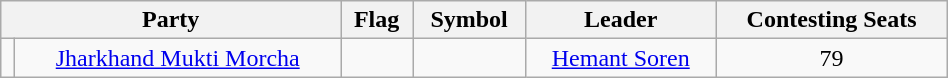<table class="wikitable " width="50%" style="text-align:center">
<tr>
<th colspan="2">Party</th>
<th>Flag</th>
<th>Symbol</th>
<th>Leader</th>
<th>Contesting Seats</th>
</tr>
<tr>
<td></td>
<td><a href='#'>Jharkhand Mukti Morcha</a></td>
<td></td>
<td></td>
<td><a href='#'>Hemant Soren</a></td>
<td>79</td>
</tr>
</table>
